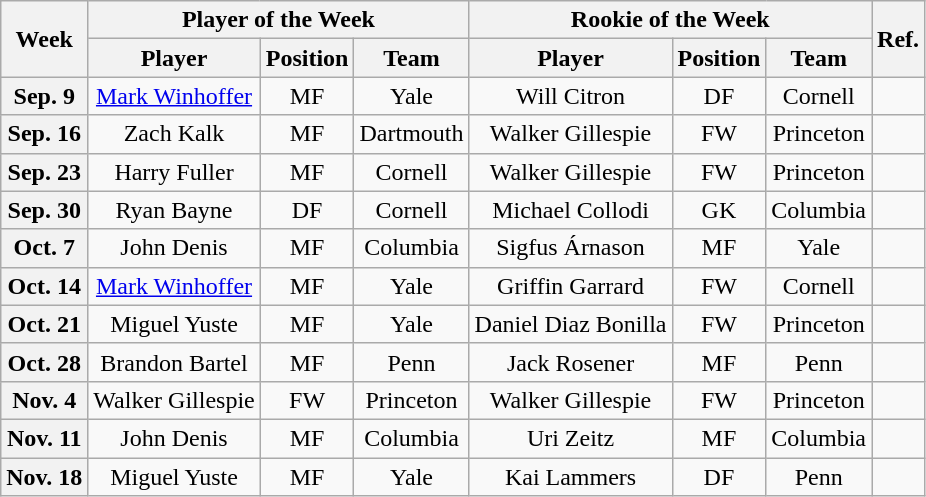<table class="wikitable plainrowheaders" style="text-align:center">
<tr>
<th scope="col" rowspan="2">Week</th>
<th scope="col" colspan="3">Player of the Week</th>
<th scope="col" colspan="3">Rookie of the Week</th>
<th rowspan="2">Ref.</th>
</tr>
<tr>
<th>Player</th>
<th>Position</th>
<th>Team</th>
<th>Player</th>
<th>Position</th>
<th>Team</th>
</tr>
<tr>
<th scope="row" style="text-align:center">Sep. 9</th>
<td><a href='#'>Mark Winhoffer</a></td>
<td>MF</td>
<td>Yale</td>
<td>Will Citron</td>
<td>DF</td>
<td>Cornell</td>
<td></td>
</tr>
<tr>
<th scope="row" style="text-align:center">Sep. 16</th>
<td>Zach Kalk</td>
<td>MF</td>
<td>Dartmouth</td>
<td>Walker Gillespie</td>
<td>FW</td>
<td>Princeton</td>
<td></td>
</tr>
<tr>
<th scope="row" style="text-align:center">Sep. 23</th>
<td>Harry Fuller</td>
<td>MF</td>
<td>Cornell</td>
<td>Walker Gillespie</td>
<td>FW</td>
<td>Princeton</td>
<td></td>
</tr>
<tr>
<th scope="row" style="text-align:center">Sep. 30</th>
<td>Ryan Bayne</td>
<td>DF</td>
<td>Cornell</td>
<td>Michael Collodi</td>
<td>GK</td>
<td>Columbia</td>
<td></td>
</tr>
<tr>
<th scope="row" style="text-align:center">Oct. 7</th>
<td>John Denis</td>
<td>MF</td>
<td>Columbia</td>
<td>Sigfus Árnason</td>
<td>MF</td>
<td>Yale</td>
<td></td>
</tr>
<tr>
<th scope="row" style="text-align:center">Oct. 14</th>
<td><a href='#'>Mark Winhoffer</a></td>
<td>MF</td>
<td>Yale</td>
<td>Griffin Garrard</td>
<td>FW</td>
<td>Cornell</td>
<td></td>
</tr>
<tr>
<th scope="row" style="text-align:center">Oct. 21</th>
<td>Miguel Yuste</td>
<td>MF</td>
<td>Yale</td>
<td>Daniel Diaz Bonilla</td>
<td>FW</td>
<td>Princeton</td>
<td></td>
</tr>
<tr>
<th scope="row" style="text-align:center">Oct. 28</th>
<td>Brandon Bartel</td>
<td>MF</td>
<td>Penn</td>
<td>Jack Rosener</td>
<td>MF</td>
<td>Penn</td>
<td></td>
</tr>
<tr>
<th scope="row" style="text-align:center">Nov. 4</th>
<td>Walker Gillespie</td>
<td>FW</td>
<td>Princeton</td>
<td>Walker Gillespie</td>
<td>FW</td>
<td>Princeton</td>
<td></td>
</tr>
<tr>
<th scope="row" style="text-align:center">Nov. 11</th>
<td>John Denis</td>
<td>MF</td>
<td>Columbia</td>
<td>Uri Zeitz</td>
<td>MF</td>
<td>Columbia</td>
<td></td>
</tr>
<tr>
<th scope="row" style="text-align:center">Nov. 18</th>
<td>Miguel Yuste</td>
<td>MF</td>
<td>Yale</td>
<td>Kai Lammers</td>
<td>DF</td>
<td>Penn</td>
<td></td>
</tr>
</table>
